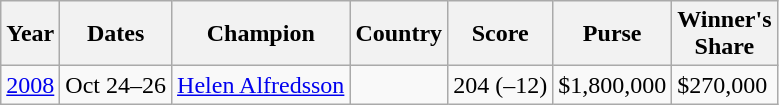<table class="wikitable">
<tr>
<th>Year</th>
<th>Dates</th>
<th>Champion</th>
<th>Country</th>
<th>Score</th>
<th>Purse</th>
<th>Winner's<br>Share</th>
</tr>
<tr>
<td><a href='#'>2008</a></td>
<td>Oct 24–26</td>
<td><a href='#'>Helen Alfredsson</a></td>
<td></td>
<td>204 (–12)</td>
<td>$1,800,000</td>
<td>$270,000</td>
</tr>
</table>
